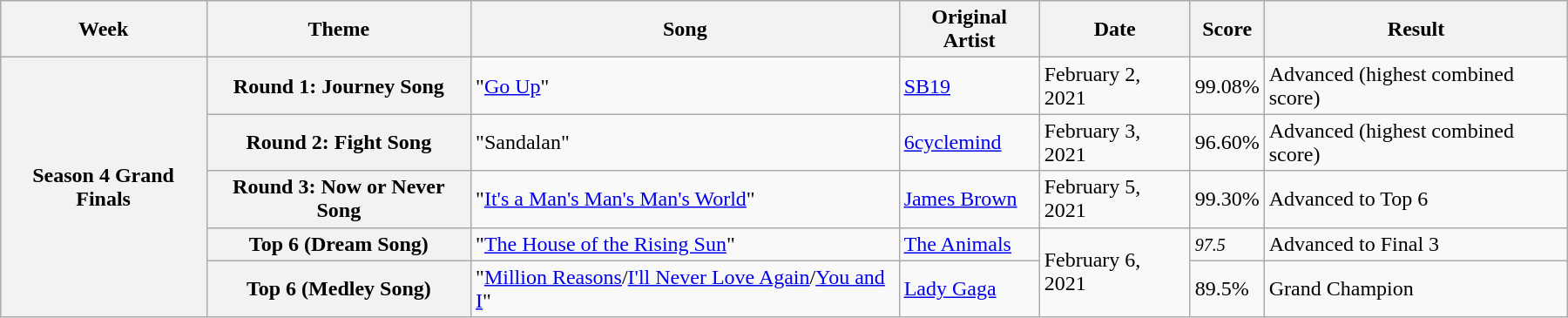<table class="wikitable sortable" style="width:95%; margin:1em auto;">
<tr>
<th scope="col">Week</th>
<th scope="col">Theme</th>
<th scope="col">Song</th>
<th scope="col">Original Artist</th>
<th scope="col">Date</th>
<th scope="col">Score</th>
<th scope="col">Result</th>
</tr>
<tr>
<th scope="row" rowspan="5">Season 4 Grand Finals</th>
<th>Round 1: Journey Song</th>
<td>"<a href='#'>Go Up</a>"</td>
<td><a href='#'>SB19</a></td>
<td>February 2, 2021</td>
<td>99.08%</td>
<td>Advanced (highest combined score)</td>
</tr>
<tr>
<th>Round 2: Fight Song</th>
<td>"Sandalan"</td>
<td><a href='#'>6cyclemind</a></td>
<td>February 3, 2021</td>
<td>96.60%</td>
<td>Advanced (highest combined score)</td>
</tr>
<tr>
<th>Round 3: Now or Never Song</th>
<td>"<a href='#'>It's a Man's Man's Man's World</a>"</td>
<td><a href='#'>James Brown</a></td>
<td>February 5, 2021</td>
<td>99.30%</td>
<td>Advanced to Top 6</td>
</tr>
<tr>
<th>Top 6 (Dream Song)</th>
<td>"<a href='#'>The House of the Rising Sun</a>"</td>
<td><a href='#'>The Animals</a></td>
<td rowspan="2">February 6, 2021</td>
<td><small><em>97.5</em></small></td>
<td>Advanced to Final 3</td>
</tr>
<tr>
<th>Top 6 (Medley Song)</th>
<td>"<a href='#'>Million Reasons</a>/<a href='#'>I'll Never Love Again</a>/<a href='#'>You and I</a>"</td>
<td><a href='#'>Lady Gaga</a></td>
<td>89.5%</td>
<td>Grand Champion</td>
</tr>
</table>
